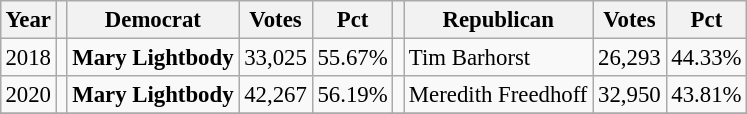<table class="wikitable" style="margin:0.5em ; font-size:95%">
<tr>
<th>Year</th>
<th></th>
<th>Democrat</th>
<th>Votes</th>
<th>Pct</th>
<th></th>
<th>Republican</th>
<th>Votes</th>
<th>Pct</th>
</tr>
<tr>
<td>2018</td>
<td></td>
<td><strong>Mary Lightbody</strong></td>
<td>33,025</td>
<td>55.67%</td>
<td></td>
<td>Tim Barhorst</td>
<td>26,293</td>
<td>44.33%</td>
</tr>
<tr>
<td>2020</td>
<td></td>
<td><strong>Mary Lightbody</strong></td>
<td>42,267</td>
<td>56.19%</td>
<td></td>
<td>Meredith Freedhoff</td>
<td>32,950</td>
<td>43.81%</td>
</tr>
<tr>
</tr>
</table>
